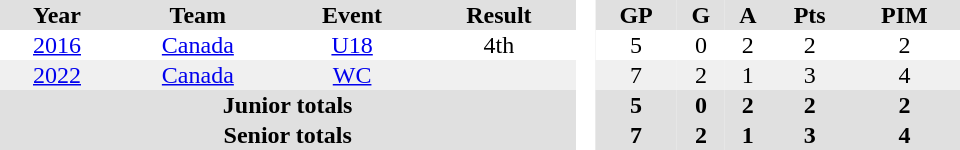<table border="0" cellpadding="1" cellspacing="0" style="text-align:center; width:40em">
<tr align="centre" style="background:#e0e0e0;">
<th>Year</th>
<th>Team</th>
<th>Event</th>
<th>Result</th>
<th rowspan="99" style="background:#fff;"> </th>
<th>GP</th>
<th>G</th>
<th>A</th>
<th>Pts</th>
<th>PIM</th>
</tr>
<tr ALIGN="centre">
<td><a href='#'>2016</a></td>
<td><a href='#'>Canada</a></td>
<td><a href='#'>U18</a></td>
<td>4th</td>
<td>5</td>
<td>0</td>
<td>2</td>
<td>2</td>
<td>2</td>
</tr>
<tr style="text-align:center; background:#f0f0f0;">
<td><a href='#'>2022</a></td>
<td><a href='#'>Canada</a></td>
<td><a href='#'>WC</a></td>
<td></td>
<td>7</td>
<td>2</td>
<td>1</td>
<td>3</td>
<td>4</td>
</tr>
<tr style="background:#e0e0e0;">
<th colspan="4">Junior totals</th>
<th>5</th>
<th>0</th>
<th>2</th>
<th>2</th>
<th>2</th>
</tr>
<tr style="background:#e0e0e0;">
<th colspan="4">Senior totals</th>
<th>7</th>
<th>2</th>
<th>1</th>
<th>3</th>
<th>4</th>
</tr>
</table>
